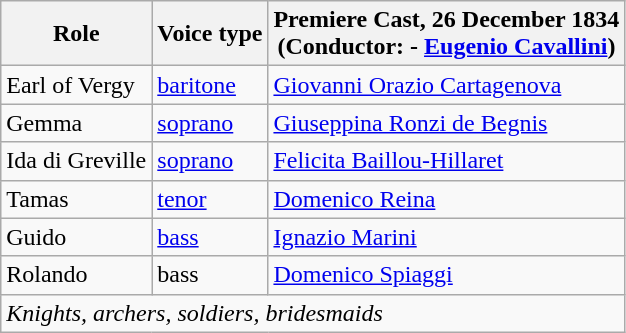<table class="wikitable">
<tr>
<th>Role</th>
<th>Voice type</th>
<th>Premiere Cast, 26 December 1834<br>(Conductor: - <a href='#'>Eugenio Cavallini</a>)</th>
</tr>
<tr>
<td>Earl of Vergy</td>
<td><a href='#'>baritone</a></td>
<td><a href='#'>Giovanni Orazio Cartagenova</a></td>
</tr>
<tr>
<td>Gemma</td>
<td><a href='#'>soprano</a></td>
<td><a href='#'>Giuseppina Ronzi de Begnis</a></td>
</tr>
<tr>
<td>Ida di Greville</td>
<td><a href='#'>soprano</a></td>
<td><a href='#'>Felicita Baillou-Hillaret</a></td>
</tr>
<tr>
<td>Tamas</td>
<td><a href='#'>tenor</a></td>
<td><a href='#'>Domenico Reina</a></td>
</tr>
<tr>
<td>Guido</td>
<td><a href='#'>bass</a></td>
<td><a href='#'>Ignazio Marini</a></td>
</tr>
<tr>
<td>Rolando</td>
<td>bass</td>
<td><a href='#'>Domenico Spiaggi</a></td>
</tr>
<tr>
<td colspan="3"><em>Knights, archers, soldiers, bridesmaids</em></td>
</tr>
</table>
